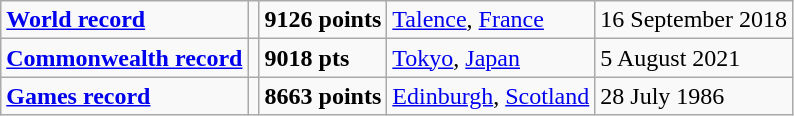<table class="wikitable">
<tr>
<td><a href='#'><strong>World record</strong></a></td>
<td></td>
<td><strong>9126 points</strong></td>
<td><a href='#'>Talence</a>, <a href='#'>France</a></td>
<td>16 September 2018</td>
</tr>
<tr>
<td><a href='#'><strong>Commonwealth record</strong></a></td>
<td></td>
<td><strong>9018 pts </strong></td>
<td><a href='#'>Tokyo</a>, <a href='#'>Japan</a></td>
<td>5 August 2021</td>
</tr>
<tr>
<td><a href='#'><strong>Games record</strong></a></td>
<td></td>
<td><strong>8663 points</strong></td>
<td><a href='#'>Edinburgh</a>, <a href='#'>Scotland</a></td>
<td>28 July 1986</td>
</tr>
</table>
